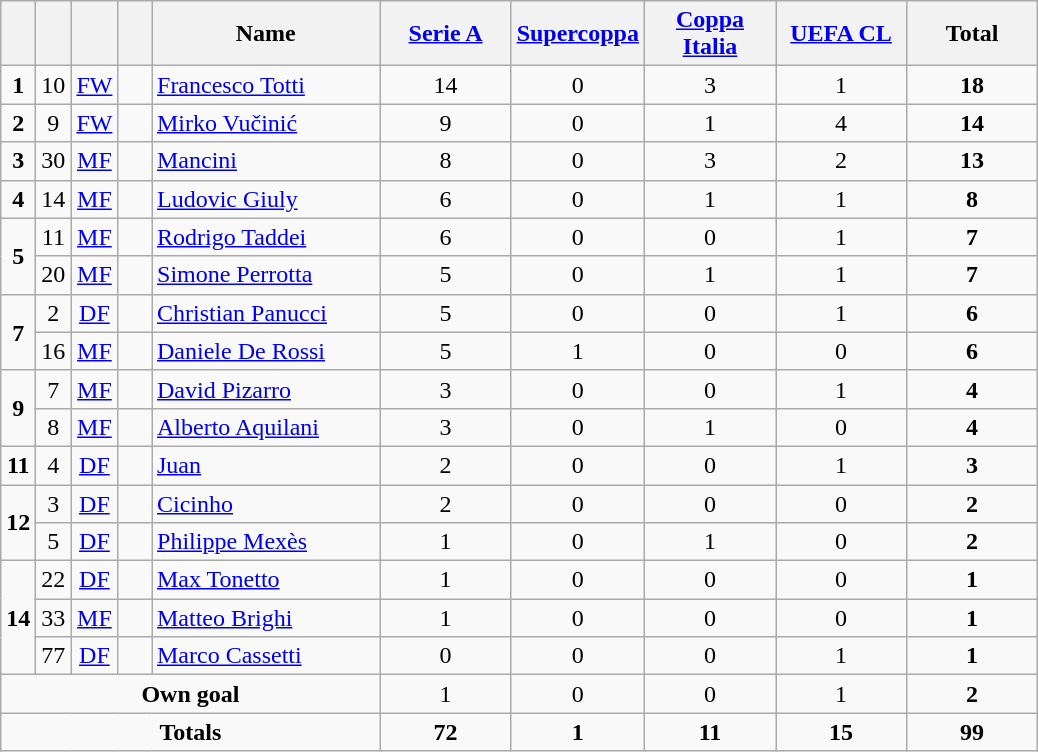<table class="wikitable" style="text-align:center">
<tr>
<th width=15></th>
<th width=15></th>
<th width=15></th>
<th width=15></th>
<th width=145>Name</th>
<th width=80><strong><a href='#'>Serie A</a></strong></th>
<th width=80><strong><a href='#'>Supercoppa</a></strong></th>
<th width=80><strong><a href='#'>Coppa Italia</a></strong></th>
<th width=80><strong><a href='#'>UEFA CL</a></strong></th>
<th width=80>Total</th>
</tr>
<tr>
<td><strong>1</strong></td>
<td>10</td>
<td><a href='#'>FW</a></td>
<td></td>
<td align=left><a href='#'>Francesco Totti</a></td>
<td>14</td>
<td>0</td>
<td>3</td>
<td>1</td>
<td><strong>18</strong></td>
</tr>
<tr>
<td><strong>2</strong></td>
<td>9</td>
<td><a href='#'>FW</a></td>
<td></td>
<td align=left><a href='#'>Mirko Vučinić</a></td>
<td>9</td>
<td>0</td>
<td>1</td>
<td>4</td>
<td><strong>14</strong></td>
</tr>
<tr>
<td><strong>3</strong></td>
<td>30</td>
<td><a href='#'>MF</a></td>
<td></td>
<td align=left><a href='#'>Mancini</a></td>
<td>8</td>
<td>0</td>
<td>3</td>
<td>2</td>
<td><strong>13</strong></td>
</tr>
<tr>
<td><strong>4</strong></td>
<td>14</td>
<td><a href='#'>MF</a></td>
<td></td>
<td align=left><a href='#'>Ludovic Giuly</a></td>
<td>6</td>
<td>0</td>
<td>1</td>
<td>1</td>
<td><strong>8</strong></td>
</tr>
<tr>
<td rowspan=2><strong>5</strong></td>
<td>11</td>
<td><a href='#'>MF</a></td>
<td></td>
<td align=left><a href='#'>Rodrigo Taddei</a></td>
<td>6</td>
<td>0</td>
<td>0</td>
<td>1</td>
<td><strong>7</strong></td>
</tr>
<tr>
<td>20</td>
<td><a href='#'>MF</a></td>
<td></td>
<td align=left><a href='#'>Simone Perrotta</a></td>
<td>5</td>
<td>0</td>
<td>1</td>
<td>1</td>
<td><strong>7</strong></td>
</tr>
<tr>
<td rowspan=2><strong>7</strong></td>
<td>2</td>
<td><a href='#'>DF</a></td>
<td></td>
<td align=left><a href='#'>Christian Panucci</a></td>
<td>5</td>
<td>0</td>
<td>0</td>
<td>1</td>
<td><strong>6</strong></td>
</tr>
<tr>
<td>16</td>
<td><a href='#'>MF</a></td>
<td></td>
<td align=left><a href='#'>Daniele De Rossi</a></td>
<td>5</td>
<td>1</td>
<td>0</td>
<td>0</td>
<td><strong>6</strong></td>
</tr>
<tr>
<td rowspan=2><strong>9</strong></td>
<td>7</td>
<td><a href='#'>MF</a></td>
<td></td>
<td align=left><a href='#'>David Pizarro</a></td>
<td>3</td>
<td>0</td>
<td>0</td>
<td>1</td>
<td><strong>4</strong></td>
</tr>
<tr>
<td>8</td>
<td><a href='#'>MF</a></td>
<td></td>
<td align=left><a href='#'>Alberto Aquilani</a></td>
<td>3</td>
<td>0</td>
<td>1</td>
<td>0</td>
<td><strong>4</strong></td>
</tr>
<tr>
<td><strong>11</strong></td>
<td>4</td>
<td><a href='#'>DF</a></td>
<td></td>
<td align=left><a href='#'>Juan</a></td>
<td>2</td>
<td>0</td>
<td>0</td>
<td>1</td>
<td><strong>3</strong></td>
</tr>
<tr>
<td rowspan=2><strong>12</strong></td>
<td>3</td>
<td><a href='#'>DF</a></td>
<td></td>
<td align=left><a href='#'>Cicinho</a></td>
<td>2</td>
<td>0</td>
<td>0</td>
<td>0</td>
<td><strong>2</strong></td>
</tr>
<tr>
<td>5</td>
<td><a href='#'>DF</a></td>
<td></td>
<td align=left><a href='#'>Philippe Mexès</a></td>
<td>1</td>
<td>0</td>
<td>1</td>
<td>0</td>
<td><strong>2</strong></td>
</tr>
<tr>
<td rowspan=3><strong>14</strong></td>
<td>22</td>
<td><a href='#'>DF</a></td>
<td></td>
<td align=left><a href='#'>Max Tonetto</a></td>
<td>1</td>
<td>0</td>
<td>0</td>
<td>0</td>
<td><strong>1</strong></td>
</tr>
<tr>
<td>33</td>
<td><a href='#'>MF</a></td>
<td></td>
<td align=left><a href='#'>Matteo Brighi</a></td>
<td>1</td>
<td>0</td>
<td>0</td>
<td>0</td>
<td><strong>1</strong></td>
</tr>
<tr>
<td>77</td>
<td><a href='#'>DF</a></td>
<td></td>
<td align=left><a href='#'>Marco Cassetti</a></td>
<td>0</td>
<td>0</td>
<td>0</td>
<td>1</td>
<td><strong>1</strong></td>
</tr>
<tr>
<td colspan=5><strong>Own goal</strong></td>
<td>1</td>
<td>0</td>
<td>0</td>
<td>1</td>
<td><strong>2</strong></td>
</tr>
<tr>
<td colspan=5><strong>Totals</strong></td>
<td><strong>72</strong></td>
<td><strong>1</strong></td>
<td><strong>11</strong></td>
<td><strong>15</strong></td>
<td><strong>99</strong></td>
</tr>
</table>
